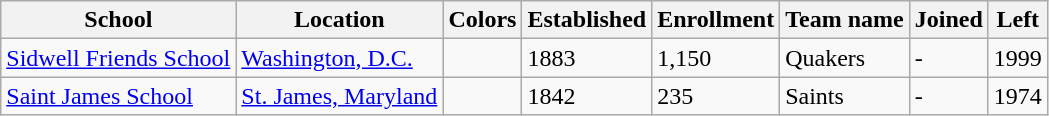<table class="wikitable">
<tr>
<th>School</th>
<th>Location</th>
<th>Colors</th>
<th>Established</th>
<th>Enrollment</th>
<th>Team name</th>
<th>Joined</th>
<th>Left</th>
</tr>
<tr>
<td><a href='#'>Sidwell Friends School</a></td>
<td><a href='#'>Washington, D.C.</a></td>
<td></td>
<td>1883</td>
<td>1,150</td>
<td>Quakers</td>
<td>-</td>
<td>1999</td>
</tr>
<tr>
<td><a href='#'>Saint James School</a></td>
<td><a href='#'>St. James, Maryland</a></td>
<td></td>
<td>1842</td>
<td>235</td>
<td>Saints</td>
<td>-</td>
<td>1974</td>
</tr>
</table>
